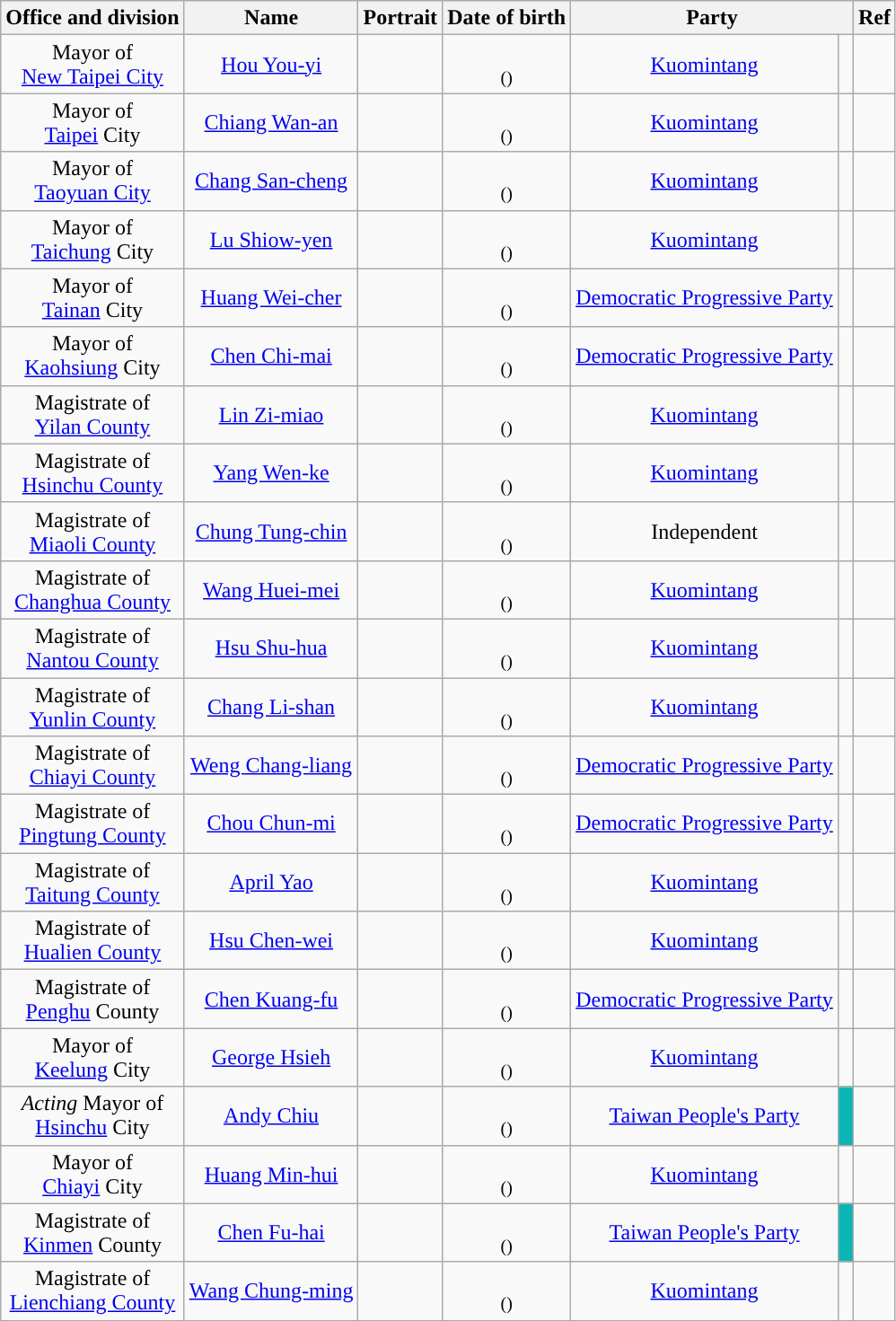<table class="sortable wikitable" style="text-align:center">
<tr>
<th scope=col>Office and division<br></th>
<th scope=col>Name</th>
<th scope=col class=unsortable>Portrait</th>
<th scope=col>Date of birth<br></th>
<th scope=col colspan=2>Party</th>
<th scope=col class=unsortable>Ref</th>
</tr>
<tr>
<td>Mayor of<br><a href='#'>New Taipei City</a><br></td>
<td><a href='#'>Hou You-yi</a></td>
<td></td>
<td><br><small>()</small></td>
<td><a href='#'>Kuomintang</a></td>
<td width="4px"></td>
<td></td>
</tr>
<tr>
<td>Mayor of<br><a href='#'>Taipei</a> City<br></td>
<td><a href='#'>Chiang Wan-an</a></td>
<td></td>
<td><br><small>()</small></td>
<td><a href='#'>Kuomintang</a></td>
<td width="4px"></td>
<td></td>
</tr>
<tr>
<td>Mayor of<br><a href='#'>Taoyuan City</a><br></td>
<td><a href='#'>Chang San-cheng</a></td>
<td></td>
<td><br><small>()</small></td>
<td><a href='#'>Kuomintang</a></td>
<td width="4px"></td>
<td></td>
</tr>
<tr>
<td>Mayor of<br><a href='#'>Taichung</a> City<br></td>
<td><a href='#'>Lu Shiow-yen</a></td>
<td></td>
<td><br><small>()</small></td>
<td><a href='#'>Kuomintang</a></td>
<td width="4px"></td>
<td></td>
</tr>
<tr>
<td>Mayor of<br><a href='#'>Tainan</a> City<br></td>
<td><a href='#'>Huang Wei-cher</a></td>
<td></td>
<td><br><small>()</small></td>
<td><a href='#'>Democratic Progressive Party</a></td>
<td width="4px"></td>
<td></td>
</tr>
<tr>
<td>Mayor of<br><a href='#'>Kaohsiung</a> City<br></td>
<td><a href='#'>Chen Chi-mai</a></td>
<td></td>
<td><br><small>()</small></td>
<td><a href='#'>Democratic Progressive Party</a></td>
<td width="4px"></td>
<td></td>
</tr>
<tr>
<td>Magistrate of<br><a href='#'>Yilan County</a><br></td>
<td><a href='#'>Lin Zi-miao</a></td>
<td></td>
<td><br><small>()</small></td>
<td><a href='#'>Kuomintang</a></td>
<td width="4px"></td>
<td></td>
</tr>
<tr>
<td>Magistrate of<br><a href='#'>Hsinchu County</a><br></td>
<td><a href='#'>Yang Wen-ke</a></td>
<td></td>
<td><br><small>()</small></td>
<td><a href='#'>Kuomintang</a></td>
<td width="4px"></td>
<td></td>
</tr>
<tr>
<td>Magistrate of<br><a href='#'>Miaoli County</a><br></td>
<td><a href='#'>Chung Tung-chin</a></td>
<td></td>
<td><br><small>()</small></td>
<td>Independent</td>
<td width="4px"></td>
<td></td>
</tr>
<tr>
<td>Magistrate of<br><a href='#'>Changhua County</a><br></td>
<td><a href='#'>Wang Huei-mei</a></td>
<td></td>
<td><br><small>()</small></td>
<td><a href='#'>Kuomintang</a></td>
<td width="4px"></td>
<td></td>
</tr>
<tr>
<td>Magistrate of<br><a href='#'>Nantou County</a><br></td>
<td><a href='#'>Hsu Shu-hua</a></td>
<td></td>
<td><br><small>()</small></td>
<td><a href='#'>Kuomintang</a></td>
<td width="4px"></td>
<td></td>
</tr>
<tr>
<td>Magistrate of<br><a href='#'>Yunlin County</a><br></td>
<td><a href='#'>Chang Li-shan</a></td>
<td></td>
<td><br><small>()</small></td>
<td><a href='#'>Kuomintang</a></td>
<td width="4px"></td>
<td></td>
</tr>
<tr>
<td>Magistrate of<br><a href='#'>Chiayi County</a><br></td>
<td><a href='#'>Weng Chang-liang</a></td>
<td></td>
<td><br><small>()</small></td>
<td><a href='#'>Democratic Progressive Party</a></td>
<td width="4px"></td>
<td></td>
</tr>
<tr>
<td>Magistrate of<br><a href='#'>Pingtung County</a><br></td>
<td><a href='#'>Chou Chun-mi</a></td>
<td></td>
<td><br><small>()</small></td>
<td><a href='#'>Democratic Progressive Party</a></td>
<td width="4px"></td>
<td></td>
</tr>
<tr>
<td>Magistrate of<br><a href='#'>Taitung County</a><br></td>
<td><a href='#'>April Yao</a></td>
<td></td>
<td><br><small>()</small></td>
<td><a href='#'>Kuomintang</a></td>
<td width="4px"></td>
<td></td>
</tr>
<tr>
<td>Magistrate of<br><a href='#'>Hualien County</a><br></td>
<td><a href='#'>Hsu Chen-wei</a></td>
<td></td>
<td><br><small>()</small></td>
<td><a href='#'>Kuomintang</a></td>
<td width="4px"></td>
<td></td>
</tr>
<tr>
<td>Magistrate of<br><a href='#'>Penghu</a> County<br></td>
<td><a href='#'>Chen Kuang-fu</a></td>
<td></td>
<td><br><small>()</small></td>
<td><a href='#'>Democratic Progressive Party</a></td>
<td width="4px"></td>
<td></td>
</tr>
<tr>
<td>Mayor of<br><a href='#'>Keelung</a> City<br></td>
<td><a href='#'>George Hsieh</a></td>
<td></td>
<td><br><small>()</small></td>
<td><a href='#'>Kuomintang</a></td>
<td width="4px"></td>
<td></td>
</tr>
<tr>
<td><em>Acting</em> Mayor of<br><a href='#'>Hsinchu</a> City<br></td>
<td><a href='#'>Andy Chiu</a></td>
<td></td>
<td><br><small>()</small></td>
<td><a href='#'>Taiwan People's Party</a></td>
<td width="4px" bgcolor=#0CB5B5></td>
<td></td>
</tr>
<tr>
<td>Mayor of<br><a href='#'>Chiayi</a> City<br></td>
<td><a href='#'>Huang Min-hui</a></td>
<td></td>
<td><br><small>()</small></td>
<td><a href='#'>Kuomintang</a></td>
<td width="4px"></td>
<td></td>
</tr>
<tr>
<td>Magistrate of<br><a href='#'>Kinmen</a> County<br></td>
<td><a href='#'>Chen Fu-hai</a></td>
<td></td>
<td><br><small>()</small></td>
<td><a href='#'>Taiwan People's Party</a></td>
<td width="4px" bgcolor="#0CB5B5"></td>
<td></td>
</tr>
<tr>
<td>Magistrate of<br><a href='#'>Lienchiang County</a><br></td>
<td><a href='#'>Wang Chung-ming</a></td>
<td></td>
<td><br><small>()</small></td>
<td><a href='#'>Kuomintang</a></td>
<td width="4px"></td>
<td></td>
</tr>
<tr>
</tr>
</table>
